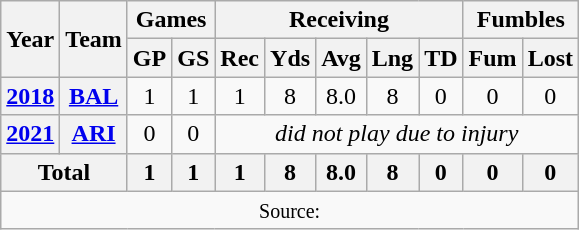<table class="wikitable" style="text-align:center;">
<tr>
<th rowspan="2">Year</th>
<th rowspan="2">Team</th>
<th colspan="2">Games</th>
<th colspan="5">Receiving</th>
<th colspan="2">Fumbles</th>
</tr>
<tr>
<th>GP</th>
<th>GS</th>
<th>Rec</th>
<th>Yds</th>
<th>Avg</th>
<th>Lng</th>
<th>TD</th>
<th>Fum</th>
<th>Lost</th>
</tr>
<tr>
<th><a href='#'>2018</a></th>
<th><a href='#'>BAL</a></th>
<td>1</td>
<td>1</td>
<td>1</td>
<td>8</td>
<td>8.0</td>
<td>8</td>
<td>0</td>
<td>0</td>
<td>0</td>
</tr>
<tr>
<th><a href='#'>2021</a></th>
<th><a href='#'>ARI</a></th>
<td>0</td>
<td>0</td>
<td colspan="7"><em>did not play due to injury</em></td>
</tr>
<tr>
<th colspan="2">Total</th>
<th>1</th>
<th>1</th>
<th>1</th>
<th>8</th>
<th>8.0</th>
<th>8</th>
<th>0</th>
<th>0</th>
<th>0</th>
</tr>
<tr>
<td colspan="11"><small>Source: </small></td>
</tr>
</table>
